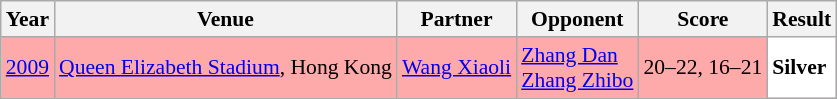<table class="sortable wikitable" style="font-size: 90%;">
<tr>
<th>Year</th>
<th>Venue</th>
<th>Partner</th>
<th>Opponent</th>
<th>Score</th>
<th>Result</th>
</tr>
<tr style="background:#FFAAAA">
<td align="center"><a href='#'>2009</a></td>
<td align="left"><a href='#'>Queen Elizabeth Stadium</a>, Hong Kong</td>
<td align="left"> <a href='#'>Wang Xiaoli</a></td>
<td align="left"> <a href='#'>Zhang Dan</a><br> <a href='#'>Zhang Zhibo</a></td>
<td align="left">20–22, 16–21</td>
<td style="text-align:left; background:white"> <strong>Silver</strong></td>
</tr>
</table>
